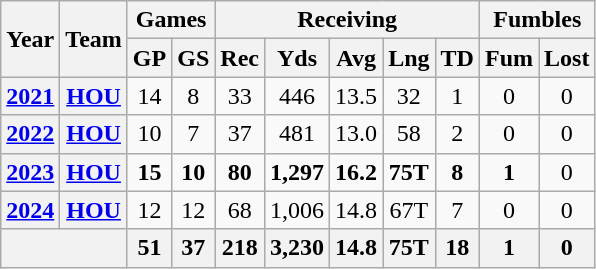<table class="wikitable" style="text-align:center;">
<tr>
<th rowspan="2">Year</th>
<th rowspan="2">Team</th>
<th colspan="2">Games</th>
<th colspan="5">Receiving</th>
<th colspan="2">Fumbles</th>
</tr>
<tr>
<th>GP</th>
<th>GS</th>
<th>Rec</th>
<th>Yds</th>
<th>Avg</th>
<th>Lng</th>
<th>TD</th>
<th>Fum</th>
<th>Lost</th>
</tr>
<tr>
<th><a href='#'>2021</a></th>
<th><a href='#'>HOU</a></th>
<td>14</td>
<td>8</td>
<td>33</td>
<td>446</td>
<td>13.5</td>
<td>32</td>
<td>1</td>
<td>0</td>
<td>0</td>
</tr>
<tr>
<th><a href='#'>2022</a></th>
<th><a href='#'>HOU</a></th>
<td>10</td>
<td>7</td>
<td>37</td>
<td>481</td>
<td>13.0</td>
<td>58</td>
<td>2</td>
<td>0</td>
<td>0</td>
</tr>
<tr>
<th><a href='#'>2023</a></th>
<th><a href='#'>HOU</a></th>
<td><strong>15</strong></td>
<td><strong>10</strong></td>
<td><strong>80</strong></td>
<td><strong>1,297</strong></td>
<td><strong>16.2</strong></td>
<td><strong>75T</strong></td>
<td><strong>8</strong></td>
<td><strong>1</strong></td>
<td>0</td>
</tr>
<tr>
<th><a href='#'>2024</a></th>
<th><a href='#'>HOU</a></th>
<td>12</td>
<td>12</td>
<td>68</td>
<td>1,006</td>
<td>14.8</td>
<td>67T</td>
<td>7</td>
<td>0</td>
<td>0</td>
</tr>
<tr>
<th colspan="2"></th>
<th>51</th>
<th>37</th>
<th>218</th>
<th>3,230</th>
<th>14.8</th>
<th>75T</th>
<th>18</th>
<th>1</th>
<th>0</th>
</tr>
</table>
